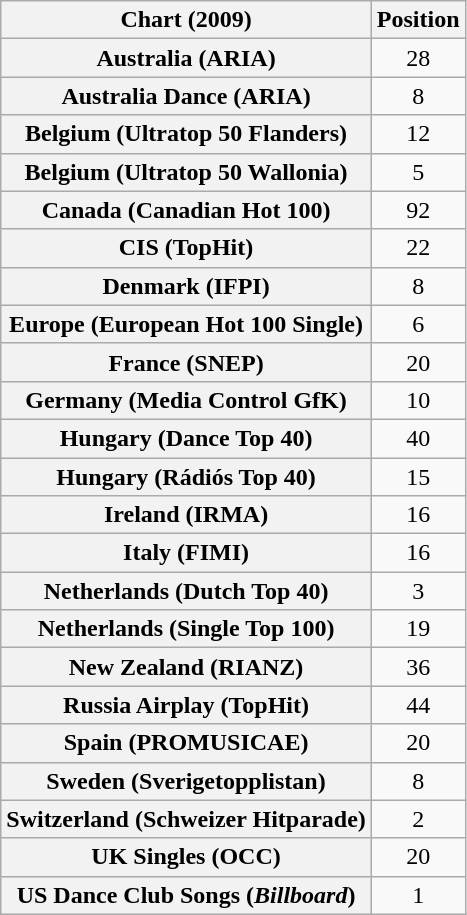<table class="wikitable sortable plainrowheaders" style="text-align:center">
<tr>
<th scope="col">Chart (2009)</th>
<th scope="col">Position</th>
</tr>
<tr>
<th scope="row">Australia (ARIA)</th>
<td>28</td>
</tr>
<tr>
<th scope="row">Australia Dance (ARIA)</th>
<td>8</td>
</tr>
<tr>
<th scope="row">Belgium (Ultratop 50 Flanders)</th>
<td>12</td>
</tr>
<tr>
<th scope="row">Belgium (Ultratop 50 Wallonia)</th>
<td>5</td>
</tr>
<tr>
<th scope="row">Canada (Canadian Hot 100)</th>
<td>92</td>
</tr>
<tr>
<th scope="row">CIS (TopHit)</th>
<td>22</td>
</tr>
<tr>
<th scope="row">Denmark (IFPI)</th>
<td>8</td>
</tr>
<tr>
<th scope="row">Europe (European Hot 100 Single)</th>
<td>6</td>
</tr>
<tr>
<th scope="row">France (SNEP)</th>
<td>20</td>
</tr>
<tr>
<th scope="row">Germany (Media Control GfK)</th>
<td>10</td>
</tr>
<tr>
<th scope="row">Hungary (Dance Top 40)</th>
<td>40</td>
</tr>
<tr>
<th scope="row">Hungary (Rádiós Top 40)</th>
<td>15</td>
</tr>
<tr>
<th scope="row">Ireland (IRMA)</th>
<td>16</td>
</tr>
<tr>
<th scope="row">Italy (FIMI)</th>
<td>16</td>
</tr>
<tr>
<th scope="row">Netherlands (Dutch Top 40)</th>
<td>3</td>
</tr>
<tr>
<th scope="row">Netherlands (Single Top 100)</th>
<td>19</td>
</tr>
<tr>
<th scope="row">New Zealand (RIANZ)</th>
<td>36</td>
</tr>
<tr>
<th scope="row">Russia Airplay (TopHit)</th>
<td>44</td>
</tr>
<tr>
<th scope="row">Spain (PROMUSICAE)</th>
<td>20</td>
</tr>
<tr>
<th scope="row">Sweden (Sverigetopplistan)</th>
<td>8</td>
</tr>
<tr>
<th scope="row">Switzerland (Schweizer Hitparade)</th>
<td>2</td>
</tr>
<tr>
<th scope="row">UK Singles (OCC)</th>
<td>20</td>
</tr>
<tr>
<th scope="row">US Dance Club Songs (<em>Billboard</em>)</th>
<td>1</td>
</tr>
</table>
